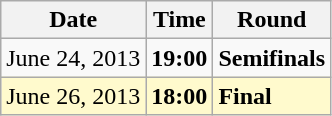<table class="wikitable">
<tr>
<th>Date</th>
<th>Time</th>
<th>Round</th>
</tr>
<tr>
<td>June 24, 2013</td>
<td><strong>19:00</strong></td>
<td><strong>Semifinals</strong></td>
</tr>
<tr style=background:lemonchiffon>
<td>June 26, 2013</td>
<td><strong>18:00</strong></td>
<td><strong>Final</strong></td>
</tr>
</table>
